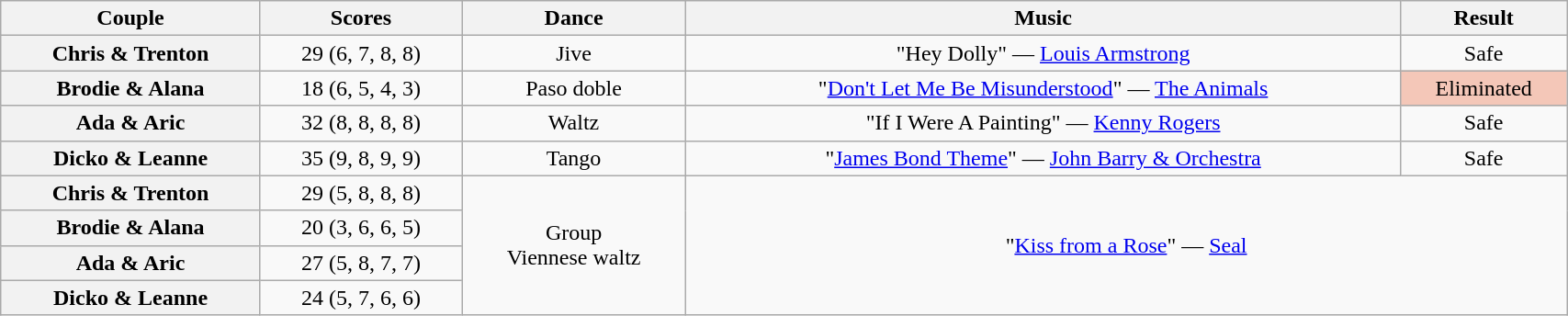<table class="wikitable sortable" style="text-align:center; width: 90%">
<tr>
<th scope="col">Couple</th>
<th scope="col">Scores</th>
<th scope="col" class="unsortable">Dance</th>
<th scope="col" class="unsortable">Music</th>
<th scope="col" class="unsortable">Result</th>
</tr>
<tr>
<th scope="row">Chris & Trenton</th>
<td>29 (6, 7, 8, 8)</td>
<td>Jive</td>
<td>"Hey Dolly" — <a href='#'>Louis Armstrong</a></td>
<td>Safe</td>
</tr>
<tr>
<th scope="row">Brodie & Alana</th>
<td>18 (6, 5, 4, 3)</td>
<td>Paso doble</td>
<td>"<a href='#'>Don't Let Me Be Misunderstood</a>" — <a href='#'>The Animals</a></td>
<td bgcolor="f4c7b8">Eliminated</td>
</tr>
<tr>
<th scope="row">Ada & Aric</th>
<td>32 (8, 8, 8, 8)</td>
<td>Waltz</td>
<td>"If I Were A Painting" — <a href='#'>Kenny Rogers</a></td>
<td>Safe</td>
</tr>
<tr>
<th scope="row">Dicko & Leanne</th>
<td>35 (9, 8, 9, 9)</td>
<td>Tango</td>
<td>"<a href='#'>James Bond Theme</a>" — <a href='#'>John Barry & Orchestra</a></td>
<td>Safe</td>
</tr>
<tr>
<th scope="row">Chris & Trenton</th>
<td>29 (5, 8, 8, 8)</td>
<td rowspan="4">Group<br>Viennese waltz</td>
<td colspan="2" rowspan="4">"<a href='#'>Kiss from a Rose</a>" — <a href='#'>Seal</a></td>
</tr>
<tr>
<th scope="row">Brodie & Alana</th>
<td>20 (3, 6, 6, 5)</td>
</tr>
<tr>
<th scope="row">Ada & Aric</th>
<td>27 (5, 8, 7, 7)</td>
</tr>
<tr>
<th scope="row">Dicko & Leanne</th>
<td>24 (5, 7, 6, 6)</td>
</tr>
</table>
